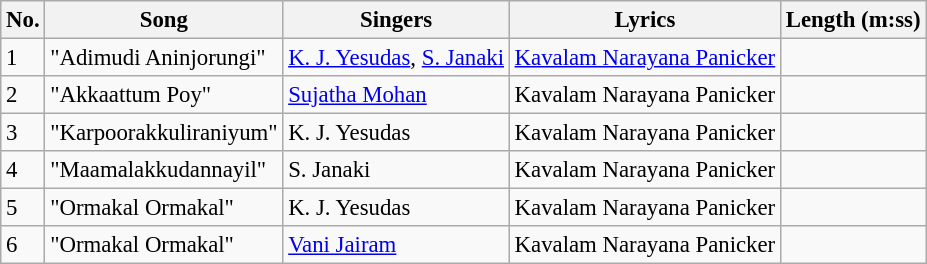<table class="wikitable" style="font-size:95%;">
<tr>
<th>No.</th>
<th>Song</th>
<th>Singers</th>
<th>Lyrics</th>
<th>Length (m:ss)</th>
</tr>
<tr>
<td>1</td>
<td>"Adimudi Aninjorungi"</td>
<td><a href='#'>K. J. Yesudas</a>, <a href='#'>S. Janaki</a></td>
<td><a href='#'>Kavalam Narayana Panicker</a></td>
<td></td>
</tr>
<tr>
<td>2</td>
<td>"Akkaattum Poy"</td>
<td><a href='#'>Sujatha Mohan</a></td>
<td>Kavalam Narayana Panicker</td>
<td></td>
</tr>
<tr>
<td>3</td>
<td>"Karpoorakkuliraniyum"</td>
<td>K. J. Yesudas</td>
<td>Kavalam Narayana Panicker</td>
<td></td>
</tr>
<tr>
<td>4</td>
<td>"Maamalakkudannayil"</td>
<td>S. Janaki</td>
<td>Kavalam Narayana Panicker</td>
<td></td>
</tr>
<tr>
<td>5</td>
<td>"Ormakal Ormakal"</td>
<td>K. J. Yesudas</td>
<td>Kavalam Narayana Panicker</td>
<td></td>
</tr>
<tr>
<td>6</td>
<td>"Ormakal Ormakal"</td>
<td><a href='#'>Vani Jairam</a></td>
<td>Kavalam Narayana Panicker</td>
<td></td>
</tr>
</table>
